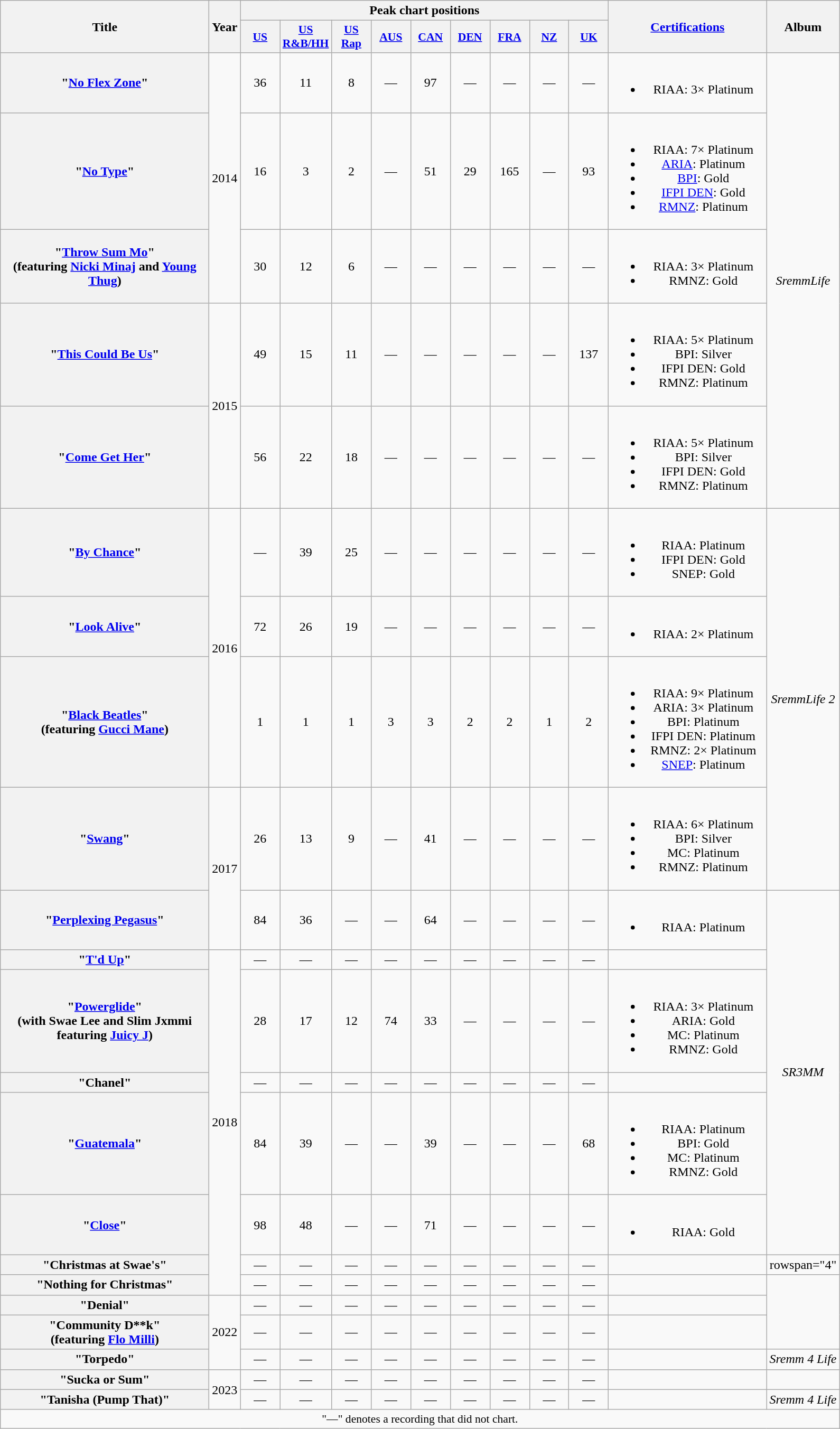<table class="wikitable plainrowheaders" style="text-align:center;">
<tr>
<th scope="col" rowspan="2" style="width:16em;">Title</th>
<th scope="col" rowspan="2" style="width:1em;">Year</th>
<th scope="col" colspan="9">Peak chart positions</th>
<th scope="col" rowspan="2" style="width:12em;"><a href='#'>Certifications</a></th>
<th scope="col" rowspan="2">Album</th>
</tr>
<tr>
<th scope="col" style="width:3em;font-size:90%;"><a href='#'>US</a><br></th>
<th scope="col" style="width:3em;font-size:90%;"><a href='#'>US<br>R&B/HH</a><br></th>
<th scope="col" style="width:3em;font-size:90%;"><a href='#'>US<br>Rap</a><br></th>
<th scope="col" style="width:3em;font-size:90%;"><a href='#'>AUS</a><br></th>
<th scope="col" style="width:3em;font-size:90%;"><a href='#'>CAN</a><br></th>
<th scope="col" style="width:3em;font-size:90%;"><a href='#'>DEN</a><br></th>
<th scope="col" style="width:3em;font-size:90%;"><a href='#'>FRA</a><br></th>
<th scope="col" style="width:3em;font-size:90%;"><a href='#'>NZ</a><br></th>
<th scope="col" style="width:3em;font-size:90%;"><a href='#'>UK</a><br></th>
</tr>
<tr>
<th scope="row">"<a href='#'>No Flex Zone</a>"</th>
<td rowspan="3">2014</td>
<td>36</td>
<td>11</td>
<td>8</td>
<td>—</td>
<td>97</td>
<td>—</td>
<td>—</td>
<td>—</td>
<td>—</td>
<td><br><ul><li>RIAA: 3× Platinum</li></ul></td>
<td rowspan="5"><em>SremmLife</em></td>
</tr>
<tr>
<th scope="row">"<a href='#'>No Type</a>"</th>
<td>16</td>
<td>3</td>
<td>2</td>
<td>—</td>
<td>51</td>
<td>29</td>
<td>165</td>
<td>—</td>
<td>93</td>
<td><br><ul><li>RIAA: 7× Platinum</li><li><a href='#'>ARIA</a>: Platinum</li><li><a href='#'>BPI</a>: Gold</li><li><a href='#'>IFPI DEN</a>: Gold</li><li><a href='#'>RMNZ</a>: Platinum</li></ul></td>
</tr>
<tr>
<th scope="row">"<a href='#'>Throw Sum Mo</a>"<br><span>(featuring <a href='#'>Nicki Minaj</a> and <a href='#'>Young Thug</a>)</span></th>
<td>30</td>
<td>12</td>
<td>6</td>
<td>—</td>
<td>—</td>
<td>—</td>
<td>—</td>
<td>—</td>
<td>—</td>
<td><br><ul><li>RIAA: 3× Platinum</li><li>RMNZ: Gold</li></ul></td>
</tr>
<tr>
<th scope="row">"<a href='#'>This Could Be Us</a>"</th>
<td rowspan="2">2015</td>
<td>49</td>
<td>15</td>
<td>11</td>
<td>—</td>
<td>—</td>
<td>—</td>
<td>—</td>
<td>—</td>
<td>137</td>
<td><br><ul><li>RIAA: 5× Platinum</li><li>BPI: Silver</li><li>IFPI DEN: Gold</li><li>RMNZ: Platinum</li></ul></td>
</tr>
<tr>
<th scope="row">"<a href='#'>Come Get Her</a>"</th>
<td>56</td>
<td>22</td>
<td>18</td>
<td>—</td>
<td>—</td>
<td>—</td>
<td>—</td>
<td>—</td>
<td>—</td>
<td><br><ul><li>RIAA: 5× Platinum</li><li>BPI: Silver</li><li>IFPI DEN: Gold</li><li>RMNZ: Platinum</li></ul></td>
</tr>
<tr>
<th scope="row">"<a href='#'>By Chance</a>"</th>
<td rowspan="3">2016</td>
<td>—</td>
<td>39</td>
<td>25</td>
<td>—</td>
<td>—</td>
<td>—</td>
<td>—</td>
<td>—</td>
<td>—</td>
<td><br><ul><li>RIAA: Platinum</li><li>IFPI DEN: Gold</li><li>SNEP: Gold</li></ul></td>
<td rowspan="4"><em>SremmLife 2</em></td>
</tr>
<tr>
<th scope="row">"<a href='#'>Look Alive</a>"</th>
<td>72</td>
<td>26</td>
<td>19</td>
<td>—</td>
<td>—</td>
<td>—</td>
<td>—</td>
<td>—</td>
<td>—</td>
<td><br><ul><li>RIAA: 2× Platinum</li></ul></td>
</tr>
<tr>
<th scope="row">"<a href='#'>Black Beatles</a>"<br><span>(featuring <a href='#'>Gucci Mane</a>)</span></th>
<td>1</td>
<td>1</td>
<td>1</td>
<td>3</td>
<td>3</td>
<td>2</td>
<td>2</td>
<td>1</td>
<td>2</td>
<td><br><ul><li>RIAA: 9× Platinum</li><li>ARIA: 3× Platinum</li><li>BPI: Platinum</li><li>IFPI DEN: Platinum</li><li>RMNZ: 2× Platinum</li><li><a href='#'>SNEP</a>: Platinum</li></ul></td>
</tr>
<tr>
<th scope="row">"<a href='#'>Swang</a>"</th>
<td rowspan="2">2017</td>
<td>26</td>
<td>13</td>
<td>9</td>
<td>—</td>
<td>41</td>
<td>—</td>
<td>—</td>
<td>—</td>
<td>—</td>
<td><br><ul><li>RIAA: 6× Platinum</li><li>BPI: Silver</li><li>MC: Platinum</li><li>RMNZ: Platinum</li></ul></td>
</tr>
<tr>
<th scope="row">"<a href='#'>Perplexing Pegasus</a>"</th>
<td>84</td>
<td>36</td>
<td>—</td>
<td>—</td>
<td>64</td>
<td>—</td>
<td>—</td>
<td>—</td>
<td>—</td>
<td><br><ul><li>RIAA: Platinum</li></ul></td>
<td rowspan="6"><em>SR3MM</em></td>
</tr>
<tr>
<th scope="row">"<a href='#'>T'd Up</a>"</th>
<td rowspan="7">2018</td>
<td>—</td>
<td>—</td>
<td>—</td>
<td>—</td>
<td>—</td>
<td>—</td>
<td>—</td>
<td>—</td>
<td>—</td>
<td></td>
</tr>
<tr>
<th scope="row">"<a href='#'>Powerglide</a>"<br><span>(with Swae Lee and Slim Jxmmi featuring <a href='#'>Juicy J</a>)</span></th>
<td>28</td>
<td>17</td>
<td>12</td>
<td>74</td>
<td>33</td>
<td>—</td>
<td>—</td>
<td>—</td>
<td>—</td>
<td><br><ul><li>RIAA: 3× Platinum</li><li>ARIA: Gold</li><li>MC: Platinum</li><li>RMNZ: Gold</li></ul></td>
</tr>
<tr>
<th scope="row">"Chanel"<br></th>
<td>—</td>
<td>—</td>
<td>—</td>
<td>—</td>
<td>—</td>
<td>—</td>
<td>—</td>
<td>—</td>
<td>—</td>
<td></td>
</tr>
<tr>
<th scope="row">"<a href='#'>Guatemala</a>"<br></th>
<td>84</td>
<td>39</td>
<td>—</td>
<td>—</td>
<td>39</td>
<td>—</td>
<td>—</td>
<td>—</td>
<td>68</td>
<td><br><ul><li>RIAA: Platinum</li><li>BPI: Gold</li><li>MC: Platinum</li><li>RMNZ: Gold</li></ul></td>
</tr>
<tr>
<th scope="row">"<a href='#'>Close</a>"<br></th>
<td>98</td>
<td>48</td>
<td>—</td>
<td>—</td>
<td>71</td>
<td>—</td>
<td>—</td>
<td>—</td>
<td>—</td>
<td><br><ul><li>RIAA: Gold</li></ul></td>
</tr>
<tr>
<th scope="row">"Christmas at Swae's"</th>
<td>—</td>
<td>—</td>
<td>—</td>
<td>—</td>
<td>—</td>
<td>—</td>
<td>—</td>
<td>—</td>
<td>—</td>
<td></td>
<td>rowspan="4" </td>
</tr>
<tr>
<th scope="row">"Nothing for Christmas"</th>
<td>—</td>
<td>—</td>
<td>—</td>
<td>—</td>
<td>—</td>
<td>—</td>
<td>—</td>
<td>—</td>
<td>—</td>
<td></td>
</tr>
<tr>
<th scope="row">"Denial"</th>
<td rowspan="3">2022</td>
<td>—</td>
<td>—</td>
<td>—</td>
<td>—</td>
<td>—</td>
<td>—</td>
<td>—</td>
<td>—</td>
<td>—</td>
<td></td>
</tr>
<tr>
<th scope="row">"Community D**k"<br><span>(featuring <a href='#'>Flo Milli</a>)</span></th>
<td>—</td>
<td>—</td>
<td>—</td>
<td>—</td>
<td>—</td>
<td>—</td>
<td>—</td>
<td>—</td>
<td>—</td>
<td></td>
</tr>
<tr>
<th scope="row">"Torpedo"</th>
<td>—</td>
<td>—</td>
<td>—</td>
<td>—</td>
<td>—</td>
<td>—</td>
<td>—</td>
<td>—</td>
<td>—</td>
<td></td>
<td><em>Sremm 4 Life</em></td>
</tr>
<tr>
<th scope="row">"Sucka or Sum"</th>
<td rowspan="2">2023</td>
<td>—</td>
<td>—</td>
<td>—</td>
<td>—</td>
<td>—</td>
<td>—</td>
<td>—</td>
<td>—</td>
<td>—</td>
<td></td>
<td></td>
</tr>
<tr>
<th scope="row">"Tanisha (Pump That)"</th>
<td>—</td>
<td>—</td>
<td>—</td>
<td>—</td>
<td>—</td>
<td>—</td>
<td>—</td>
<td>—</td>
<td>—</td>
<td></td>
<td><em>Sremm 4 Life</em></td>
</tr>
<tr>
<td colspan="13" style="font-size:90%">"—" denotes a recording that did not chart.</td>
</tr>
</table>
